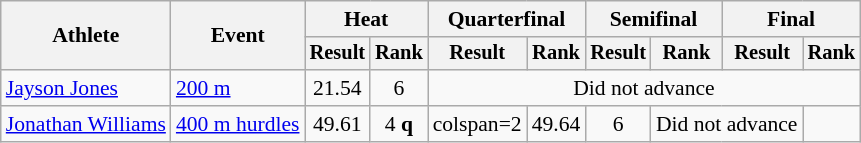<table class=wikitable style="font-size:90%">
<tr>
<th rowspan="2">Athlete</th>
<th rowspan="2">Event</th>
<th colspan="2">Heat</th>
<th colspan="2">Quarterfinal</th>
<th colspan="2">Semifinal</th>
<th colspan="2">Final</th>
</tr>
<tr style="font-size:95%">
<th>Result</th>
<th>Rank</th>
<th>Result</th>
<th>Rank</th>
<th>Result</th>
<th>Rank</th>
<th>Result</th>
<th>Rank</th>
</tr>
<tr align=center>
<td align=left><a href='#'>Jayson Jones</a></td>
<td align=left><a href='#'>200 m</a></td>
<td>21.54</td>
<td>6</td>
<td colspan=6>Did not advance</td>
</tr>
<tr align=center>
<td align=left><a href='#'>Jonathan Williams</a></td>
<td align=left><a href='#'>400 m hurdles</a></td>
<td>49.61</td>
<td>4 <strong>q</strong></td>
<td>colspan=2 </td>
<td>49.64</td>
<td>6</td>
<td colspan=2>Did not advance</td>
</tr>
</table>
